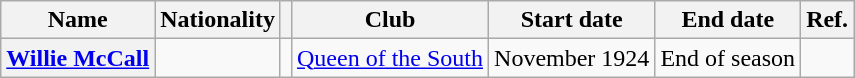<table class="wikitable plainrowheaders">
<tr>
<th scope="col">Name</th>
<th scope="col">Nationality</th>
<th scope="col"></th>
<th scope="col">Club</th>
<th scope="col">Start date</th>
<th scope="col">End date</th>
<th scope="col">Ref.</th>
</tr>
<tr>
<th scope="row"><a href='#'>Willie McCall</a></th>
<td></td>
<td align="center"></td>
<td> <a href='#'>Queen of the South</a></td>
<td>November 1924</td>
<td>End of season</td>
<td align="center"></td>
</tr>
</table>
